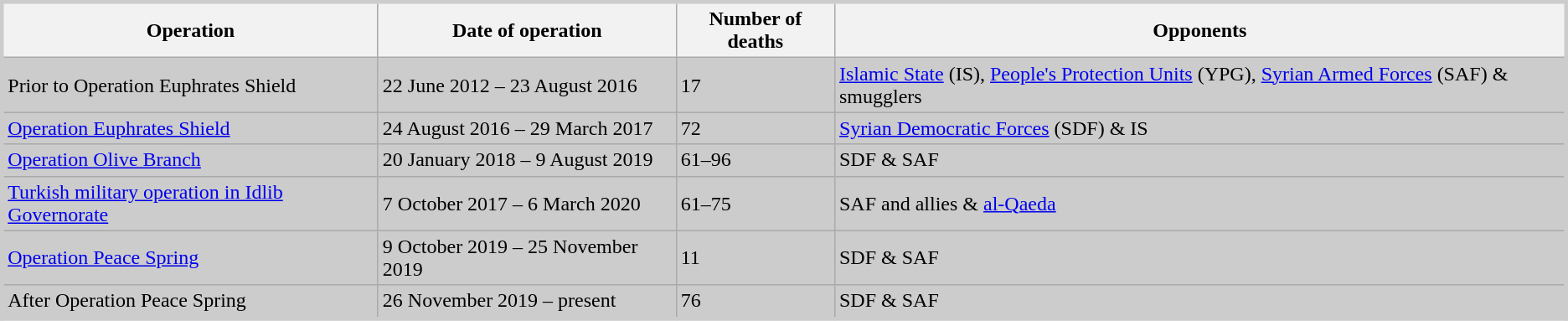<table class="wikitable sortable" style="border:3px solid #cccccc; background:#cccccc;">
<tr>
<th>Operation</th>
<th>Date of operation</th>
<th>Number of deaths</th>
<th>Opponents</th>
</tr>
<tr>
<td>Prior to Operation Euphrates Shield</td>
<td>22 June 2012 – 23 August 2016</td>
<td>17</td>
<td><a href='#'>Islamic State</a> (IS), <a href='#'>People's Protection Units</a> (YPG), <a href='#'>Syrian Armed Forces</a> (SAF) & smugglers</td>
</tr>
<tr>
<td><a href='#'>Operation Euphrates Shield</a></td>
<td>24 August 2016 – 29 March 2017</td>
<td>72</td>
<td><a href='#'>Syrian Democratic Forces</a> (SDF) & IS</td>
</tr>
<tr>
<td><a href='#'>Operation Olive Branch</a></td>
<td>20 January 2018 – 9 August 2019</td>
<td>61–96</td>
<td>SDF & SAF</td>
</tr>
<tr>
<td><a href='#'>Turkish military operation in Idlib Governorate</a></td>
<td>7 October 2017 – 6 March 2020</td>
<td>61–75</td>
<td>SAF and allies & <a href='#'>al-Qaeda</a></td>
</tr>
<tr>
<td><a href='#'>Operation Peace Spring</a></td>
<td>9 October 2019 – 25 November 2019</td>
<td>11</td>
<td>SDF & SAF</td>
</tr>
<tr>
<td>After Operation Peace Spring</td>
<td>26 November 2019 – present</td>
<td>76</td>
<td>SDF & SAF</td>
</tr>
</table>
